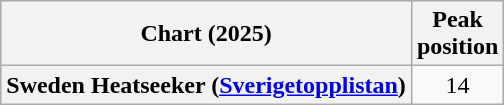<table class="wikitable plainrowheaders" style="text-align:center">
<tr>
<th>Chart (2025)</th>
<th>Peak<br>position</th>
</tr>
<tr>
<th scope="row">Sweden Heatseeker (<a href='#'>Sverigetopplistan</a>)</th>
<td>14</td>
</tr>
</table>
